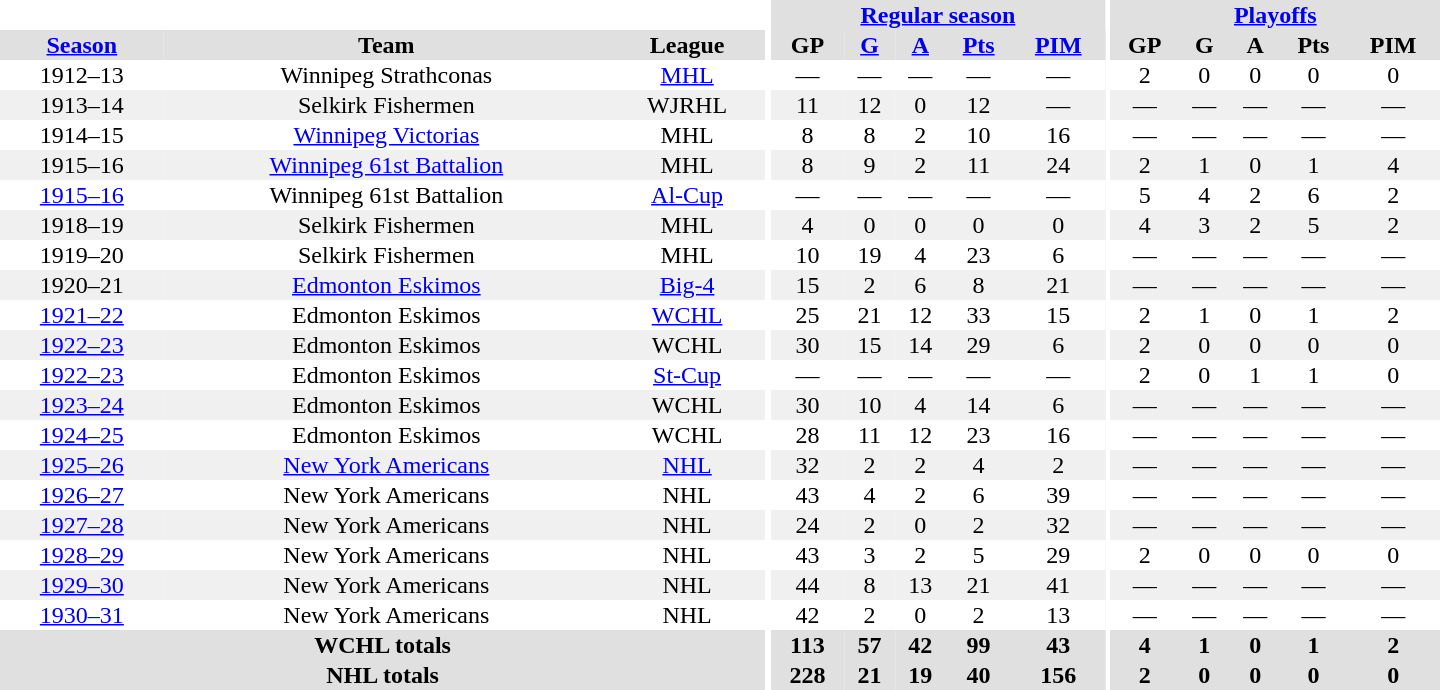<table border="0" cellpadding="1" cellspacing="0" style="text-align:center; width:60em">
<tr bgcolor="#e0e0e0">
<th colspan="3" bgcolor="#ffffff"></th>
<th rowspan="100" bgcolor="#ffffff"></th>
<th colspan="5"><a href='#'>Regular season</a></th>
<th rowspan="100" bgcolor="#ffffff"></th>
<th colspan="5"><a href='#'>Playoffs</a></th>
</tr>
<tr bgcolor="#e0e0e0">
<th><a href='#'>Season</a></th>
<th>Team</th>
<th>League</th>
<th>GP</th>
<th><a href='#'>G</a></th>
<th><a href='#'>A</a></th>
<th><a href='#'>Pts</a></th>
<th><a href='#'>PIM</a></th>
<th>GP</th>
<th>G</th>
<th>A</th>
<th>Pts</th>
<th>PIM</th>
</tr>
<tr>
<td>1912–13</td>
<td>Winnipeg Strathconas</td>
<td><a href='#'>MHL</a></td>
<td>—</td>
<td>—</td>
<td>—</td>
<td>—</td>
<td>—</td>
<td>2</td>
<td>0</td>
<td>0</td>
<td>0</td>
<td>0</td>
</tr>
<tr bgcolor="#f0f0f0">
<td>1913–14</td>
<td>Selkirk Fishermen</td>
<td>WJRHL</td>
<td>11</td>
<td>12</td>
<td>0</td>
<td>12</td>
<td>—</td>
<td>—</td>
<td>—</td>
<td>—</td>
<td>—</td>
<td>—</td>
</tr>
<tr>
<td>1914–15</td>
<td><a href='#'>Winnipeg Victorias</a></td>
<td>MHL</td>
<td>8</td>
<td>8</td>
<td>2</td>
<td>10</td>
<td>16</td>
<td>—</td>
<td>—</td>
<td>—</td>
<td>—</td>
<td>—</td>
</tr>
<tr bgcolor="#f0f0f0">
<td>1915–16</td>
<td><a href='#'>Winnipeg 61st Battalion</a></td>
<td>MHL</td>
<td>8</td>
<td>9</td>
<td>2</td>
<td>11</td>
<td>24</td>
<td>2</td>
<td>1</td>
<td>0</td>
<td>1</td>
<td>4</td>
</tr>
<tr>
<td><a href='#'>1915–16</a></td>
<td>Winnipeg 61st Battalion</td>
<td><a href='#'>Al-Cup</a></td>
<td>—</td>
<td>—</td>
<td>—</td>
<td>—</td>
<td>—</td>
<td>5</td>
<td>4</td>
<td>2</td>
<td>6</td>
<td>2</td>
</tr>
<tr bgcolor="#f0f0f0">
<td>1918–19</td>
<td>Selkirk Fishermen</td>
<td>MHL</td>
<td>4</td>
<td>0</td>
<td>0</td>
<td>0</td>
<td>0</td>
<td>4</td>
<td>3</td>
<td>2</td>
<td>5</td>
<td>2</td>
</tr>
<tr>
<td>1919–20</td>
<td>Selkirk Fishermen</td>
<td>MHL</td>
<td>10</td>
<td>19</td>
<td>4</td>
<td>23</td>
<td>6</td>
<td>—</td>
<td>—</td>
<td>—</td>
<td>—</td>
<td>—</td>
</tr>
<tr bgcolor="#f0f0f0">
<td>1920–21</td>
<td><a href='#'>Edmonton Eskimos</a></td>
<td><a href='#'>Big-4</a></td>
<td>15</td>
<td>2</td>
<td>6</td>
<td>8</td>
<td>21</td>
<td>—</td>
<td>—</td>
<td>—</td>
<td>—</td>
<td>—</td>
</tr>
<tr>
<td><a href='#'>1921–22</a></td>
<td>Edmonton Eskimos</td>
<td><a href='#'>WCHL</a></td>
<td>25</td>
<td>21</td>
<td>12</td>
<td>33</td>
<td>15</td>
<td>2</td>
<td>1</td>
<td>0</td>
<td>1</td>
<td>2</td>
</tr>
<tr bgcolor="#f0f0f0">
<td><a href='#'>1922–23</a></td>
<td>Edmonton Eskimos</td>
<td>WCHL</td>
<td>30</td>
<td>15</td>
<td>14</td>
<td>29</td>
<td>6</td>
<td>2</td>
<td>0</td>
<td>0</td>
<td>0</td>
<td>0</td>
</tr>
<tr>
<td><a href='#'>1922–23</a></td>
<td>Edmonton Eskimos</td>
<td><a href='#'>St-Cup</a></td>
<td>—</td>
<td>—</td>
<td>—</td>
<td>—</td>
<td>—</td>
<td>2</td>
<td>0</td>
<td>1</td>
<td>1</td>
<td>0</td>
</tr>
<tr bgcolor="#f0f0f0">
<td><a href='#'>1923–24</a></td>
<td>Edmonton Eskimos</td>
<td>WCHL</td>
<td>30</td>
<td>10</td>
<td>4</td>
<td>14</td>
<td>6</td>
<td>—</td>
<td>—</td>
<td>—</td>
<td>—</td>
<td>—</td>
</tr>
<tr>
<td><a href='#'>1924–25</a></td>
<td>Edmonton Eskimos</td>
<td>WCHL</td>
<td>28</td>
<td>11</td>
<td>12</td>
<td>23</td>
<td>16</td>
<td>—</td>
<td>—</td>
<td>—</td>
<td>—</td>
<td>—</td>
</tr>
<tr bgcolor="#f0f0f0">
<td><a href='#'>1925–26</a></td>
<td><a href='#'>New York Americans</a></td>
<td><a href='#'>NHL</a></td>
<td>32</td>
<td>2</td>
<td>2</td>
<td>4</td>
<td>2</td>
<td>—</td>
<td>—</td>
<td>—</td>
<td>—</td>
<td>—</td>
</tr>
<tr>
<td><a href='#'>1926–27</a></td>
<td>New York Americans</td>
<td>NHL</td>
<td>43</td>
<td>4</td>
<td>2</td>
<td>6</td>
<td>39</td>
<td>—</td>
<td>—</td>
<td>—</td>
<td>—</td>
<td>—</td>
</tr>
<tr bgcolor="#f0f0f0">
<td><a href='#'>1927–28</a></td>
<td>New York Americans</td>
<td>NHL</td>
<td>24</td>
<td>2</td>
<td>0</td>
<td>2</td>
<td>32</td>
<td>—</td>
<td>—</td>
<td>—</td>
<td>—</td>
<td>—</td>
</tr>
<tr>
<td><a href='#'>1928–29</a></td>
<td>New York Americans</td>
<td>NHL</td>
<td>43</td>
<td>3</td>
<td>2</td>
<td>5</td>
<td>29</td>
<td>2</td>
<td>0</td>
<td>0</td>
<td>0</td>
<td>0</td>
</tr>
<tr bgcolor="#f0f0f0">
<td><a href='#'>1929–30</a></td>
<td>New York Americans</td>
<td>NHL</td>
<td>44</td>
<td>8</td>
<td>13</td>
<td>21</td>
<td>41</td>
<td>—</td>
<td>—</td>
<td>—</td>
<td>—</td>
<td>—</td>
</tr>
<tr>
<td><a href='#'>1930–31</a></td>
<td>New York Americans</td>
<td>NHL</td>
<td>42</td>
<td>2</td>
<td>0</td>
<td>2</td>
<td>13</td>
<td>—</td>
<td>—</td>
<td>—</td>
<td>—</td>
<td>—</td>
</tr>
<tr bgcolor="#e0e0e0">
<th colspan="3">WCHL totals</th>
<th>113</th>
<th>57</th>
<th>42</th>
<th>99</th>
<th>43</th>
<th>4</th>
<th>1</th>
<th>0</th>
<th>1</th>
<th>2</th>
</tr>
<tr bgcolor="#e0e0e0">
<th colspan="3">NHL totals</th>
<th>228</th>
<th>21</th>
<th>19</th>
<th>40</th>
<th>156</th>
<th>2</th>
<th>0</th>
<th>0</th>
<th>0</th>
<th>0</th>
</tr>
</table>
